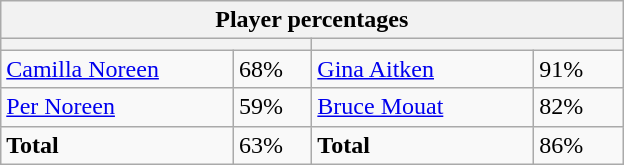<table class="wikitable">
<tr>
<th colspan=4 width=400>Player percentages</th>
</tr>
<tr>
<th colspan=2 width=200 style="white-space:nowrap;"></th>
<th colspan=2 width=200 style="white-space:nowrap;"></th>
</tr>
<tr>
<td><a href='#'>Camilla Noreen</a></td>
<td>68%</td>
<td><a href='#'>Gina Aitken</a></td>
<td>91%</td>
</tr>
<tr>
<td><a href='#'>Per Noreen</a></td>
<td>59%</td>
<td><a href='#'>Bruce Mouat</a></td>
<td>82%</td>
</tr>
<tr>
<td><strong>Total</strong></td>
<td>63%</td>
<td><strong>Total</strong></td>
<td>86%</td>
</tr>
</table>
